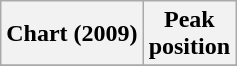<table class="wikitable plainrowheaders">
<tr>
<th scope="col">Chart (2009)</th>
<th scope="col">Peak<br>position</th>
</tr>
<tr>
</tr>
</table>
